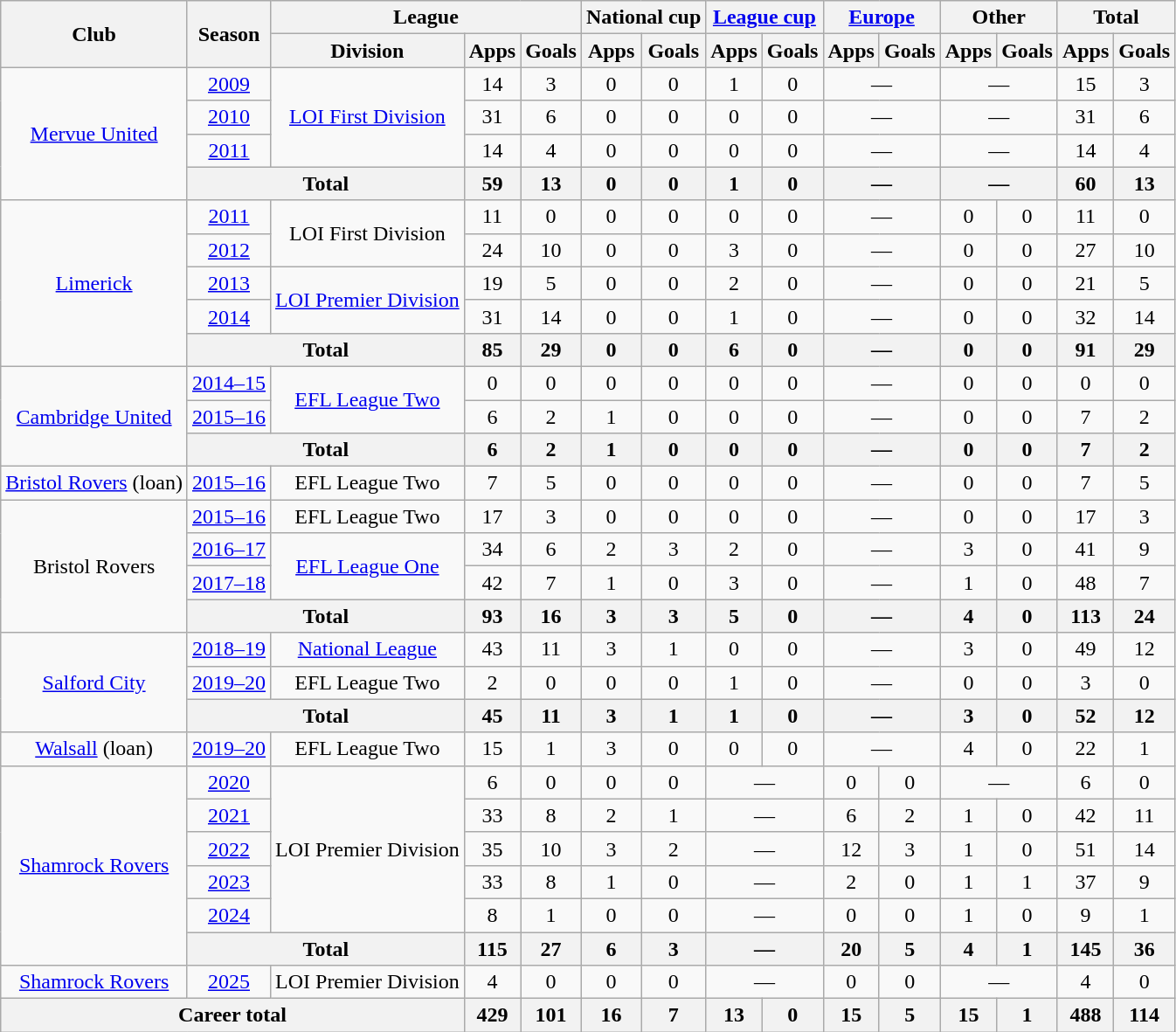<table class="wikitable" style="text-align:center">
<tr>
<th rowspan="2">Club</th>
<th rowspan="2">Season</th>
<th colspan="3">League</th>
<th colspan="2">National cup</th>
<th colspan="2"><a href='#'>League cup</a></th>
<th colspan="2"><a href='#'>Europe</a></th>
<th colspan="2">Other</th>
<th colspan="2">Total</th>
</tr>
<tr>
<th>Division</th>
<th>Apps</th>
<th>Goals</th>
<th>Apps</th>
<th>Goals</th>
<th>Apps</th>
<th>Goals</th>
<th>Apps</th>
<th>Goals</th>
<th>Apps</th>
<th>Goals</th>
<th>Apps</th>
<th>Goals</th>
</tr>
<tr>
<td rowspan="4"><a href='#'>Mervue United</a></td>
<td><a href='#'>2009</a></td>
<td rowspan="3"><a href='#'>LOI First Division</a></td>
<td>14</td>
<td>3</td>
<td>0</td>
<td>0</td>
<td>1</td>
<td>0</td>
<td colspan="2">—</td>
<td colspan="2">—</td>
<td>15</td>
<td>3</td>
</tr>
<tr>
<td><a href='#'>2010</a></td>
<td>31</td>
<td>6</td>
<td>0</td>
<td>0</td>
<td>0</td>
<td>0</td>
<td colspan="2">—</td>
<td colspan="2">—</td>
<td>31</td>
<td>6</td>
</tr>
<tr>
<td><a href='#'>2011</a></td>
<td>14</td>
<td>4</td>
<td>0</td>
<td>0</td>
<td>0</td>
<td>0</td>
<td colspan="2">—</td>
<td colspan="2">—</td>
<td>14</td>
<td>4</td>
</tr>
<tr>
<th colspan="2">Total</th>
<th>59</th>
<th>13</th>
<th>0</th>
<th>0</th>
<th>1</th>
<th>0</th>
<th colspan="2">—</th>
<th colspan="2">—</th>
<th>60</th>
<th>13</th>
</tr>
<tr>
<td rowspan="5"><a href='#'>Limerick</a></td>
<td><a href='#'>2011</a></td>
<td rowspan="2">LOI First Division</td>
<td>11</td>
<td>0</td>
<td>0</td>
<td>0</td>
<td>0</td>
<td>0</td>
<td colspan="2">—</td>
<td>0</td>
<td>0</td>
<td>11</td>
<td>0</td>
</tr>
<tr>
<td><a href='#'>2012</a></td>
<td>24</td>
<td>10</td>
<td>0</td>
<td>0</td>
<td>3</td>
<td>0</td>
<td colspan="2">—</td>
<td>0</td>
<td>0</td>
<td>27</td>
<td>10</td>
</tr>
<tr>
<td><a href='#'>2013</a></td>
<td rowspan="2"><a href='#'>LOI Premier Division</a></td>
<td>19</td>
<td>5</td>
<td>0</td>
<td>0</td>
<td>2</td>
<td>0</td>
<td colspan="2">—</td>
<td>0</td>
<td>0</td>
<td>21</td>
<td>5</td>
</tr>
<tr>
<td><a href='#'>2014</a></td>
<td>31</td>
<td>14</td>
<td>0</td>
<td>0</td>
<td>1</td>
<td>0</td>
<td colspan="2">—</td>
<td>0</td>
<td>0</td>
<td>32</td>
<td>14</td>
</tr>
<tr>
<th colspan="2">Total</th>
<th>85</th>
<th>29</th>
<th>0</th>
<th>0</th>
<th>6</th>
<th>0</th>
<th colspan="2">—</th>
<th>0</th>
<th>0</th>
<th>91</th>
<th>29</th>
</tr>
<tr>
<td rowspan="3"><a href='#'>Cambridge United</a></td>
<td><a href='#'>2014–15</a></td>
<td rowspan="2"><a href='#'>EFL League Two</a></td>
<td>0</td>
<td>0</td>
<td>0</td>
<td>0</td>
<td>0</td>
<td>0</td>
<td colspan="2">—</td>
<td>0</td>
<td>0</td>
<td>0</td>
<td>0</td>
</tr>
<tr>
<td><a href='#'>2015–16</a></td>
<td>6</td>
<td>2</td>
<td>1</td>
<td>0</td>
<td>0</td>
<td>0</td>
<td colspan="2">—</td>
<td>0</td>
<td>0</td>
<td>7</td>
<td>2</td>
</tr>
<tr>
<th colspan="2">Total</th>
<th>6</th>
<th>2</th>
<th>1</th>
<th>0</th>
<th>0</th>
<th>0</th>
<th colspan="2">—</th>
<th>0</th>
<th>0</th>
<th>7</th>
<th>2</th>
</tr>
<tr>
<td><a href='#'>Bristol Rovers</a> (loan)</td>
<td><a href='#'>2015–16</a></td>
<td>EFL League Two</td>
<td>7</td>
<td>5</td>
<td>0</td>
<td>0</td>
<td>0</td>
<td>0</td>
<td colspan="2">—</td>
<td>0</td>
<td>0</td>
<td>7</td>
<td>5</td>
</tr>
<tr>
<td rowspan="4">Bristol Rovers</td>
<td><a href='#'>2015–16</a></td>
<td>EFL League Two</td>
<td>17</td>
<td>3</td>
<td>0</td>
<td>0</td>
<td>0</td>
<td>0</td>
<td colspan="2">—</td>
<td>0</td>
<td>0</td>
<td>17</td>
<td>3</td>
</tr>
<tr>
<td><a href='#'>2016–17</a></td>
<td rowspan="2"><a href='#'>EFL League One</a></td>
<td>34</td>
<td>6</td>
<td>2</td>
<td>3</td>
<td>2</td>
<td>0</td>
<td colspan="2">—</td>
<td>3</td>
<td>0</td>
<td>41</td>
<td>9</td>
</tr>
<tr>
<td><a href='#'>2017–18</a></td>
<td>42</td>
<td>7</td>
<td>1</td>
<td>0</td>
<td>3</td>
<td>0</td>
<td colspan="2">—</td>
<td>1</td>
<td>0</td>
<td>48</td>
<td>7</td>
</tr>
<tr>
<th colspan="2">Total</th>
<th>93</th>
<th>16</th>
<th>3</th>
<th>3</th>
<th>5</th>
<th>0</th>
<th colspan="2">—</th>
<th>4</th>
<th>0</th>
<th>113</th>
<th>24</th>
</tr>
<tr>
<td rowspan="3"><a href='#'>Salford City</a></td>
<td><a href='#'>2018–19</a></td>
<td><a href='#'>National League</a></td>
<td>43</td>
<td>11</td>
<td>3</td>
<td>1</td>
<td>0</td>
<td>0</td>
<td colspan="2">—</td>
<td>3</td>
<td>0</td>
<td>49</td>
<td>12</td>
</tr>
<tr>
<td><a href='#'>2019–20</a></td>
<td>EFL League Two</td>
<td>2</td>
<td>0</td>
<td>0</td>
<td>0</td>
<td>1</td>
<td>0</td>
<td colspan="2">—</td>
<td>0</td>
<td>0</td>
<td>3</td>
<td>0</td>
</tr>
<tr>
<th colspan="2">Total</th>
<th>45</th>
<th>11</th>
<th>3</th>
<th>1</th>
<th>1</th>
<th>0</th>
<th colspan="2">—</th>
<th>3</th>
<th>0</th>
<th>52</th>
<th>12</th>
</tr>
<tr>
<td><a href='#'>Walsall</a> (loan)</td>
<td><a href='#'>2019–20</a></td>
<td>EFL League Two</td>
<td>15</td>
<td>1</td>
<td>3</td>
<td>0</td>
<td>0</td>
<td>0</td>
<td colspan="2">—</td>
<td>4</td>
<td>0</td>
<td>22</td>
<td>1</td>
</tr>
<tr>
<td rowspan="6"><a href='#'>Shamrock Rovers</a></td>
<td><a href='#'>2020</a></td>
<td rowspan="5">LOI Premier Division</td>
<td>6</td>
<td>0</td>
<td>0</td>
<td>0</td>
<td colspan="2">—</td>
<td>0</td>
<td>0</td>
<td colspan="2">—</td>
<td>6</td>
<td>0</td>
</tr>
<tr>
<td><a href='#'>2021</a></td>
<td>33</td>
<td>8</td>
<td>2</td>
<td>1</td>
<td colspan="2">—</td>
<td>6</td>
<td>2</td>
<td>1</td>
<td>0</td>
<td>42</td>
<td>11</td>
</tr>
<tr>
<td><a href='#'>2022</a></td>
<td>35</td>
<td>10</td>
<td>3</td>
<td>2</td>
<td colspan="2">—</td>
<td>12</td>
<td>3</td>
<td>1</td>
<td>0</td>
<td>51</td>
<td>14</td>
</tr>
<tr>
<td><a href='#'>2023</a></td>
<td>33</td>
<td>8</td>
<td>1</td>
<td>0</td>
<td colspan="2">—</td>
<td>2</td>
<td>0</td>
<td>1</td>
<td>1</td>
<td>37</td>
<td>9</td>
</tr>
<tr>
<td><a href='#'>2024</a></td>
<td>8</td>
<td>1</td>
<td>0</td>
<td>0</td>
<td colspan="2">—</td>
<td>0</td>
<td>0</td>
<td>1</td>
<td>0</td>
<td>9</td>
<td>1</td>
</tr>
<tr>
<th colspan="2">Total</th>
<th>115</th>
<th>27</th>
<th>6</th>
<th>3</th>
<th colspan="2">—</th>
<th>20</th>
<th>5</th>
<th>4</th>
<th>1</th>
<th>145</th>
<th>36</th>
</tr>
<tr>
<td><a href='#'>Shamrock Rovers</a></td>
<td><a href='#'>2025</a></td>
<td>LOI Premier Division</td>
<td>4</td>
<td>0</td>
<td>0</td>
<td>0</td>
<td colspan="2">—</td>
<td>0</td>
<td>0</td>
<td colspan="2">—</td>
<td>4</td>
<td>0</td>
</tr>
<tr>
<th colspan="3">Career total</th>
<th>429</th>
<th>101</th>
<th>16</th>
<th>7</th>
<th>13</th>
<th>0</th>
<th>15</th>
<th>5</th>
<th>15</th>
<th>1</th>
<th>488</th>
<th>114</th>
</tr>
</table>
